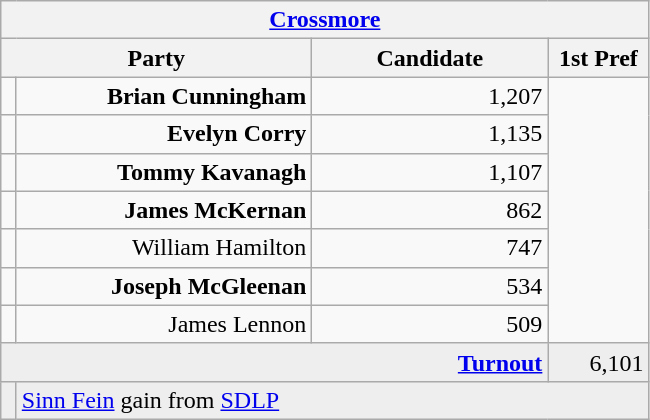<table class="wikitable">
<tr>
<th colspan="4" align="center"><a href='#'>Crossmore</a></th>
</tr>
<tr>
<th colspan="2" align="center" width=200>Party</th>
<th width=150>Candidate</th>
<th width=60>1st Pref</th>
</tr>
<tr>
<td></td>
<td align="right"><strong>Brian Cunningham</strong></td>
<td align="right">1,207</td>
</tr>
<tr>
<td></td>
<td align="right"><strong>Evelyn Corry</strong></td>
<td align="right">1,135</td>
</tr>
<tr>
<td></td>
<td align="right"><strong>Tommy Kavanagh</strong></td>
<td align="right">1,107</td>
</tr>
<tr>
<td></td>
<td align="right"><strong>James McKernan</strong></td>
<td align="right">862</td>
</tr>
<tr>
<td></td>
<td align="right">William Hamilton</td>
<td align="right">747</td>
</tr>
<tr>
<td></td>
<td align="right"><strong>Joseph McGleenan</strong></td>
<td align="right">534</td>
</tr>
<tr>
<td></td>
<td align="right">James Lennon</td>
<td align="right">509</td>
</tr>
<tr bgcolor="EEEEEE">
<td colspan=3 align="right"><strong><a href='#'>Turnout</a></strong></td>
<td align="right">6,101</td>
</tr>
<tr bgcolor="EEEEEE">
<td bgcolor=></td>
<td colspan=3 bgcolor="EEEEEE"><a href='#'>Sinn Fein</a> gain from <a href='#'>SDLP</a></td>
</tr>
</table>
